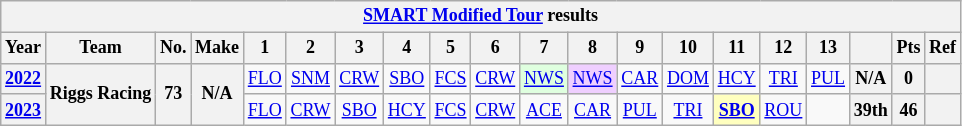<table class="wikitable" style="text-align:center; font-size:75%">
<tr>
<th colspan=38><a href='#'>SMART Modified Tour</a> results</th>
</tr>
<tr>
<th>Year</th>
<th>Team</th>
<th>No.</th>
<th>Make</th>
<th>1</th>
<th>2</th>
<th>3</th>
<th>4</th>
<th>5</th>
<th>6</th>
<th>7</th>
<th>8</th>
<th>9</th>
<th>10</th>
<th>11</th>
<th>12</th>
<th>13</th>
<th></th>
<th>Pts</th>
<th>Ref</th>
</tr>
<tr>
<th><a href='#'>2022</a></th>
<th rowspan=2>Riggs Racing</th>
<th rowspan=2>73</th>
<th rowspan=2>N/A</th>
<td><a href='#'>FLO</a></td>
<td><a href='#'>SNM</a></td>
<td><a href='#'>CRW</a></td>
<td><a href='#'>SBO</a></td>
<td><a href='#'>FCS</a></td>
<td><a href='#'>CRW</a></td>
<td style="background:#DFFFDF;"><a href='#'>NWS</a><br></td>
<td style="background:#EFCFFF;"><a href='#'>NWS</a><br></td>
<td><a href='#'>CAR</a></td>
<td><a href='#'>DOM</a></td>
<td><a href='#'>HCY</a></td>
<td><a href='#'>TRI</a></td>
<td><a href='#'>PUL</a></td>
<th>N/A</th>
<th>0</th>
<th></th>
</tr>
<tr>
<th><a href='#'>2023</a></th>
<td><a href='#'>FLO</a></td>
<td><a href='#'>CRW</a></td>
<td><a href='#'>SBO</a></td>
<td><a href='#'>HCY</a></td>
<td><a href='#'>FCS</a></td>
<td><a href='#'>CRW</a></td>
<td><a href='#'>ACE</a></td>
<td><a href='#'>CAR</a></td>
<td><a href='#'>PUL</a></td>
<td><a href='#'>TRI</a></td>
<td style="background:#FFFFBF;"><strong><a href='#'>SBO</a></strong><br></td>
<td><a href='#'>ROU</a></td>
<td></td>
<th>39th</th>
<th>46</th>
<th></th>
</tr>
</table>
